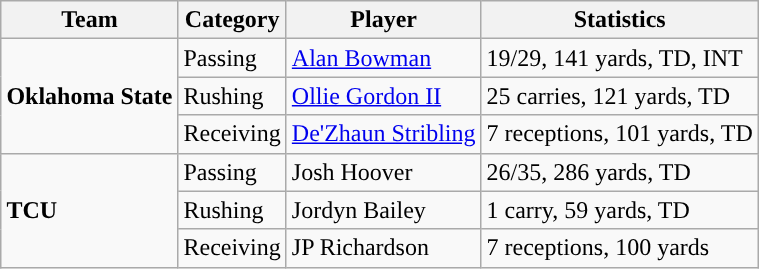<table class="wikitable" style="float: right;">
<tr>
<th>Team</th>
<th>Category</th>
<th>Player</th>
<th>Statistics</th>
</tr>
<tr>
<td rowspan=3><strong>Oklahoma State</strong></td>
<td>Passing</td>
<td><a href='#'>Alan Bowman</a></td>
<td>19/29, 141 yards, TD, INT</td>
</tr>
<tr>
<td>Rushing</td>
<td><a href='#'>Ollie Gordon II</a></td>
<td>25 carries, 121 yards, TD</td>
</tr>
<tr>
<td>Receiving</td>
<td><a href='#'>De'Zhaun Stribling</a></td>
<td>7 receptions, 101 yards, TD</td>
</tr>
<tr>
<td rowspan=3><strong>TCU</strong></td>
<td>Passing</td>
<td>Josh Hoover</td>
<td>26/35, 286 yards, TD</td>
</tr>
<tr>
<td>Rushing</td>
<td>Jordyn Bailey</td>
<td>1 carry, 59 yards, TD</td>
</tr>
<tr>
<td>Receiving</td>
<td>JP Richardson</td>
<td>7 receptions, 100 yards</td>
</tr>
</table>
